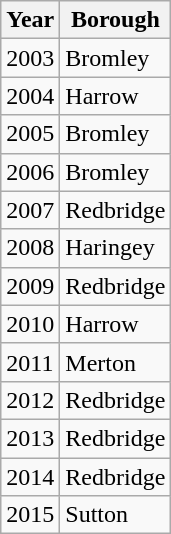<table class="wikitable">
<tr>
<th>Year</th>
<th>Borough</th>
</tr>
<tr>
<td>2003</td>
<td>Bromley</td>
</tr>
<tr>
<td>2004</td>
<td>Harrow</td>
</tr>
<tr>
<td>2005</td>
<td>Bromley</td>
</tr>
<tr>
<td>2006</td>
<td>Bromley</td>
</tr>
<tr>
<td>2007</td>
<td>Redbridge</td>
</tr>
<tr>
<td>2008</td>
<td>Haringey</td>
</tr>
<tr>
<td>2009</td>
<td>Redbridge</td>
</tr>
<tr>
<td>2010</td>
<td>Harrow</td>
</tr>
<tr>
<td>2011</td>
<td>Merton</td>
</tr>
<tr>
<td>2012</td>
<td>Redbridge</td>
</tr>
<tr>
<td>2013</td>
<td>Redbridge</td>
</tr>
<tr>
<td>2014</td>
<td>Redbridge</td>
</tr>
<tr>
<td>2015</td>
<td>Sutton</td>
</tr>
</table>
